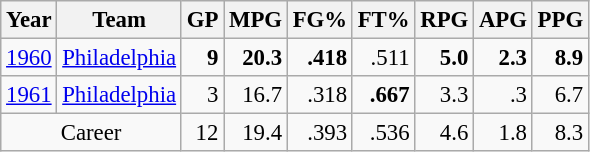<table class="wikitable sortable" style="font-size:95%; text-align:right;">
<tr>
<th>Year</th>
<th>Team</th>
<th>GP</th>
<th>MPG</th>
<th>FG%</th>
<th>FT%</th>
<th>RPG</th>
<th>APG</th>
<th>PPG</th>
</tr>
<tr>
<td style="text-align:left;"><a href='#'>1960</a></td>
<td style="text-align:left;"><a href='#'>Philadelphia</a></td>
<td><strong>9</strong></td>
<td><strong>20.3</strong></td>
<td><strong>.418</strong></td>
<td>.511</td>
<td><strong>5.0</strong></td>
<td><strong>2.3</strong></td>
<td><strong>8.9</strong></td>
</tr>
<tr>
<td style="text-align:left;"><a href='#'>1961</a></td>
<td style="text-align:left;"><a href='#'>Philadelphia</a></td>
<td>3</td>
<td>16.7</td>
<td>.318</td>
<td><strong>.667</strong></td>
<td>3.3</td>
<td>.3</td>
<td>6.7</td>
</tr>
<tr class="sortbottom">
<td style="text-align:center;" colspan="2">Career</td>
<td>12</td>
<td>19.4</td>
<td>.393</td>
<td>.536</td>
<td>4.6</td>
<td>1.8</td>
<td>8.3</td>
</tr>
</table>
